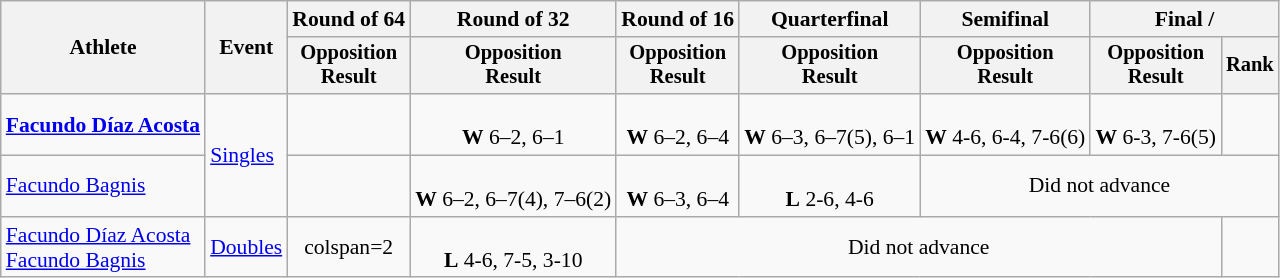<table class=wikitable style=font-size:90%;text-align:center>
<tr>
<th rowspan=2>Athlete</th>
<th rowspan=2>Event</th>
<th>Round of 64</th>
<th>Round of 32</th>
<th>Round of 16</th>
<th>Quarterfinal</th>
<th>Semifinal</th>
<th colspan=2>Final / </th>
</tr>
<tr style=font-size:95%>
<th>Opposition<br>Result</th>
<th>Opposition<br>Result</th>
<th>Opposition<br>Result</th>
<th>Opposition<br>Result</th>
<th>Opposition<br>Result</th>
<th>Opposition<br>Result</th>
<th>Rank</th>
</tr>
<tr>
<td align=left><strong><a href='#'>Facundo Díaz Acosta</a></strong></td>
<td align=left rowspan=2><a href='#'>Singles</a></td>
<td></td>
<td><br><strong>W</strong> 6–2, 6–1</td>
<td><br><strong>W</strong> 6–2, 6–4</td>
<td><br><strong>W</strong> 6–3, 6–7(5), 6–1</td>
<td><br><strong>W</strong> 4-6, 6-4, 7-6(6)</td>
<td><br><strong>W</strong> 6-3, 7-6(5)</td>
<td></td>
</tr>
<tr>
<td align=left><a href='#'>Facundo Bagnis</a></td>
<td></td>
<td> <br><strong>W</strong> 6–2, 6–7(4), 7–6(2)</td>
<td><br><strong>W</strong> 6–3, 6–4</td>
<td><br><strong>L</strong> 2-6, 4-6</td>
<td align=center colspan=3>Did not advance</td>
</tr>
<tr>
<td align=left><a href='#'>Facundo Díaz Acosta</a><br><a href='#'>Facundo Bagnis</a></td>
<td align=left><a href='#'>Doubles</a></td>
<td>colspan=2 </td>
<td align=center><br><strong>L</strong> 4-6, 7-5, 3-10</td>
<td align=center colspan=4>Did not advance</td>
</tr>
</table>
